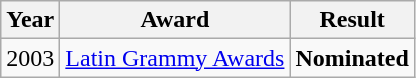<table class="wikitable">
<tr ">
<th align="left">Year</th>
<th style="text-align:center;">Award</th>
<th style="text-align:center;">Result</th>
</tr>
<tr>
<td style="text-align:left;">2003</td>
<td style="text-align:center;"><a href='#'>Latin Grammy Awards</a></td>
<td style="text-align:center;"><strong>Nominated</strong></td>
</tr>
</table>
